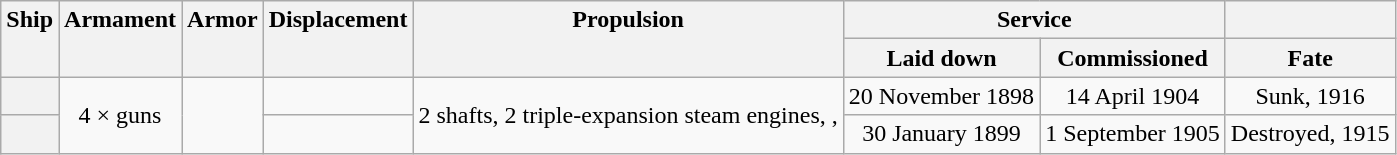<table class="wikitable plainrowheaders" style="text-align: center;">
<tr valign="top">
<th scope="col" rowspan="2">Ship</th>
<th scope="col" rowspan="2">Armament</th>
<th scope="col" rowspan="2">Armor</th>
<th scope="col" rowspan="2">Displacement</th>
<th scope="col" rowspan="2">Propulsion</th>
<th scope="col" colspan="2">Service</th>
<th></th>
</tr>
<tr valign="top">
<th scope="col">Laid down</th>
<th scope="col">Commissioned</th>
<th scope="col">Fate</th>
</tr>
<tr valign="center">
<th scope="row"></th>
<td rowspan="2">4 ×  guns</td>
<td rowspan="2"></td>
<td></td>
<td rowspan="2">2 shafts, 2 triple-expansion steam engines, , </td>
<td>20 November 1898</td>
<td>14 April 1904</td>
<td>Sunk, 1916</td>
</tr>
<tr valign="center">
<th scope="row"></th>
<td></td>
<td>30 January 1899</td>
<td>1 September 1905</td>
<td>Destroyed, 1915</td>
</tr>
</table>
